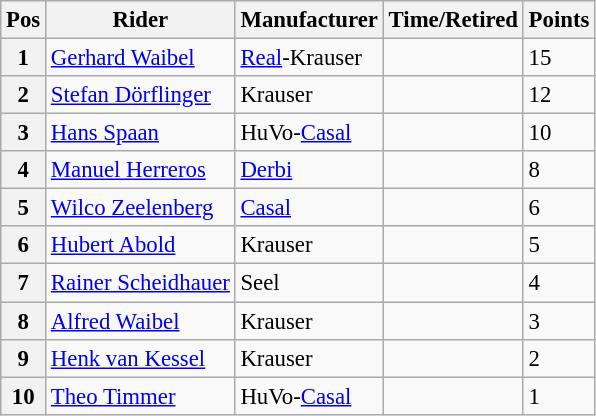<table class="wikitable" style="font-size: 95%;">
<tr>
<th>Pos</th>
<th>Rider</th>
<th>Manufacturer</th>
<th>Time/Retired</th>
<th>Points</th>
</tr>
<tr>
<th>1</th>
<td> <a href='#'>Gerhard Waibel</a></td>
<td><a href='#'>Real</a>-Krauser</td>
<td></td>
<td>15</td>
</tr>
<tr>
<th>2</th>
<td> <a href='#'>Stefan Dörflinger</a></td>
<td>Krauser</td>
<td></td>
<td>12</td>
</tr>
<tr>
<th>3</th>
<td> <a href='#'>Hans Spaan</a></td>
<td>HuVo-<a href='#'>Casal</a></td>
<td></td>
<td>10</td>
</tr>
<tr>
<th>4</th>
<td> <a href='#'>Manuel Herreros</a></td>
<td><a href='#'>Derbi</a></td>
<td></td>
<td>8</td>
</tr>
<tr>
<th>5</th>
<td> <a href='#'>Wilco Zeelenberg</a></td>
<td><a href='#'>Casal</a></td>
<td></td>
<td>6</td>
</tr>
<tr>
<th>6</th>
<td> <a href='#'>Hubert Abold</a></td>
<td>Krauser</td>
<td></td>
<td>5</td>
</tr>
<tr>
<th>7</th>
<td> <a href='#'>Rainer Scheidhauer</a></td>
<td>Seel</td>
<td></td>
<td>4</td>
</tr>
<tr>
<th>8</th>
<td> <a href='#'>Alfred Waibel</a></td>
<td>Krauser</td>
<td></td>
<td>3</td>
</tr>
<tr>
<th>9</th>
<td> <a href='#'>Henk van Kessel</a></td>
<td>Krauser</td>
<td></td>
<td>2</td>
</tr>
<tr>
<th>10</th>
<td> <a href='#'>Theo Timmer</a></td>
<td>HuVo-<a href='#'>Casal</a></td>
<td></td>
<td>1</td>
</tr>
</table>
